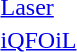<table>
<tr>
<td><a href='#'>Laser</a><br></td>
<td></td>
<td></td>
<td></td>
</tr>
<tr>
<td><a href='#'>iQFOiL</a><br></td>
<td></td>
<td></td>
<td></td>
</tr>
</table>
